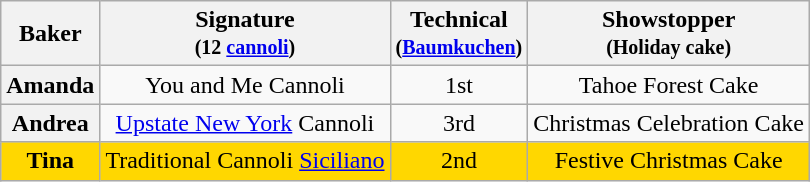<table class="wikitable sortable" style="text-align:center;">
<tr>
<th scope="col">Baker</th>
<th scope="col" class="unsortable">Signature<br><small>(12 <a href='#'>cannoli</a>)</small></th>
<th scope="col">Technical<br><small>(<a href='#'>Baumkuchen</a>)</small></th>
<th scope="col" class="unsortable">Showstopper<br><small>(Holiday cake)</small></th>
</tr>
<tr>
<th scope="row">Amanda</th>
<td>You and Me Cannoli</td>
<td>1st</td>
<td>Tahoe Forest Cake</td>
</tr>
<tr>
<th scope="row">Andrea</th>
<td><a href='#'>Upstate New York</a> Cannoli</td>
<td>3rd</td>
<td>Christmas Celebration Cake</td>
</tr>
<tr style="background:Gold;">
<th scope="row" style="background:Gold;">Tina</th>
<td>Traditional Cannoli <a href='#'>Siciliano</a></td>
<td>2nd</td>
<td>Festive Christmas Cake</td>
</tr>
</table>
